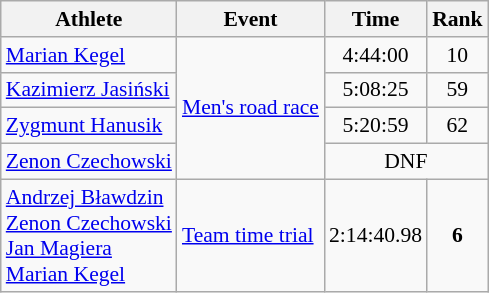<table class=wikitable style="font-size:90%">
<tr>
<th>Athlete</th>
<th>Event</th>
<th>Time</th>
<th>Rank</th>
</tr>
<tr align=center>
<td align=left><a href='#'>Marian Kegel</a></td>
<td align=left rowspan=4><a href='#'>Men's road race</a></td>
<td>4:44:00</td>
<td>10</td>
</tr>
<tr align=center>
<td align=left><a href='#'>Kazimierz Jasiński</a></td>
<td>5:08:25</td>
<td>59</td>
</tr>
<tr align=center>
<td align=left rowspan=1><a href='#'>Zygmunt Hanusik</a></td>
<td>5:20:59</td>
<td>62</td>
</tr>
<tr align=center>
<td align=left rowspan=1><a href='#'>Zenon Czechowski</a></td>
<td colspan=2>DNF</td>
</tr>
<tr align=center>
<td align=left><a href='#'>Andrzej Bławdzin</a><br><a href='#'>Zenon Czechowski</a><br><a href='#'>Jan Magiera</a><br><a href='#'>Marian Kegel</a></td>
<td align=left><a href='#'>Team time trial</a></td>
<td>2:14:40.98</td>
<td><strong>6</strong></td>
</tr>
</table>
